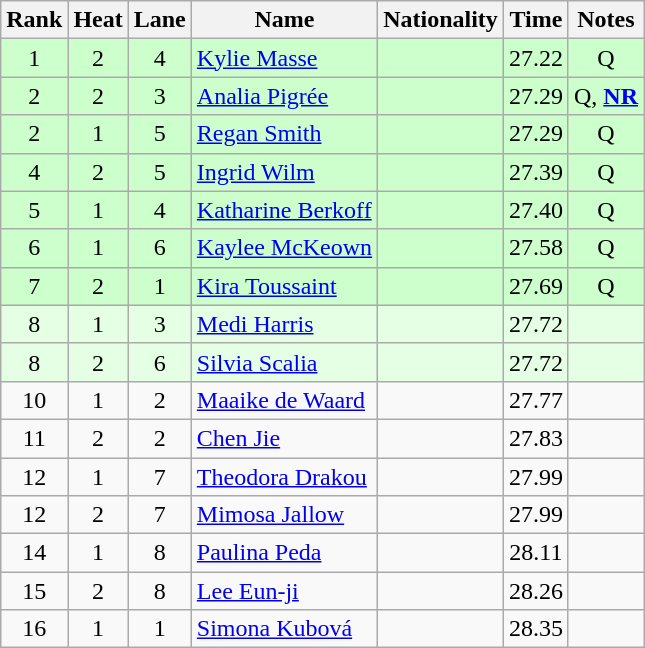<table class="wikitable sortable" style="text-align:center">
<tr>
<th>Rank</th>
<th>Heat</th>
<th>Lane</th>
<th>Name</th>
<th>Nationality</th>
<th>Time</th>
<th>Notes</th>
</tr>
<tr bgcolor=ccffcc>
<td>1</td>
<td>2</td>
<td>4</td>
<td align=left><a href='#'>Kylie Masse</a></td>
<td align=left></td>
<td>27.22</td>
<td>Q</td>
</tr>
<tr bgcolor=ccffcc>
<td>2</td>
<td>2</td>
<td>3</td>
<td align=left><a href='#'>Analia Pigrée</a></td>
<td align=left></td>
<td>27.29</td>
<td>Q, <strong><a href='#'>NR</a></strong></td>
</tr>
<tr bgcolor=ccffcc>
<td>2</td>
<td>1</td>
<td>5</td>
<td align=left><a href='#'>Regan Smith</a></td>
<td align=left></td>
<td>27.29</td>
<td>Q</td>
</tr>
<tr bgcolor=ccffcc>
<td>4</td>
<td>2</td>
<td>5</td>
<td align=left><a href='#'>Ingrid Wilm</a></td>
<td align=left></td>
<td>27.39</td>
<td>Q</td>
</tr>
<tr bgcolor=ccffcc>
<td>5</td>
<td>1</td>
<td>4</td>
<td align=left><a href='#'>Katharine Berkoff</a></td>
<td align=left></td>
<td>27.40</td>
<td>Q</td>
</tr>
<tr bgcolor=ccffcc>
<td>6</td>
<td>1</td>
<td>6</td>
<td align=left><a href='#'>Kaylee McKeown</a></td>
<td align=left></td>
<td>27.58</td>
<td>Q</td>
</tr>
<tr bgcolor=ccffcc>
<td>7</td>
<td>2</td>
<td>1</td>
<td align=left><a href='#'>Kira Toussaint</a></td>
<td align=left></td>
<td>27.69</td>
<td>Q</td>
</tr>
<tr bgcolor=e5ffe5>
<td>8</td>
<td>1</td>
<td>3</td>
<td align=left><a href='#'>Medi Harris</a></td>
<td align=left></td>
<td>27.72</td>
<td></td>
</tr>
<tr bgcolor=e5ffe5>
<td>8</td>
<td>2</td>
<td>6</td>
<td align=left><a href='#'>Silvia Scalia</a></td>
<td align=left></td>
<td>27.72</td>
<td></td>
</tr>
<tr>
<td>10</td>
<td>1</td>
<td>2</td>
<td align=left><a href='#'>Maaike de Waard</a></td>
<td align=left></td>
<td>27.77</td>
<td></td>
</tr>
<tr>
<td>11</td>
<td>2</td>
<td>2</td>
<td align=left><a href='#'>Chen Jie</a></td>
<td align=left></td>
<td>27.83</td>
<td></td>
</tr>
<tr>
<td>12</td>
<td>1</td>
<td>7</td>
<td align=left><a href='#'>Theodora Drakou</a></td>
<td align=left></td>
<td>27.99</td>
<td></td>
</tr>
<tr>
<td>12</td>
<td>2</td>
<td>7</td>
<td align=left><a href='#'>Mimosa Jallow</a></td>
<td align=left></td>
<td>27.99</td>
<td></td>
</tr>
<tr>
<td>14</td>
<td>1</td>
<td>8</td>
<td align=left><a href='#'>Paulina Peda</a></td>
<td align=left></td>
<td>28.11</td>
<td></td>
</tr>
<tr>
<td>15</td>
<td>2</td>
<td>8</td>
<td align=left><a href='#'>Lee Eun-ji</a></td>
<td align=left></td>
<td>28.26</td>
<td></td>
</tr>
<tr>
<td>16</td>
<td>1</td>
<td>1</td>
<td align=left><a href='#'>Simona Kubová</a></td>
<td align=left></td>
<td>28.35</td>
<td></td>
</tr>
</table>
